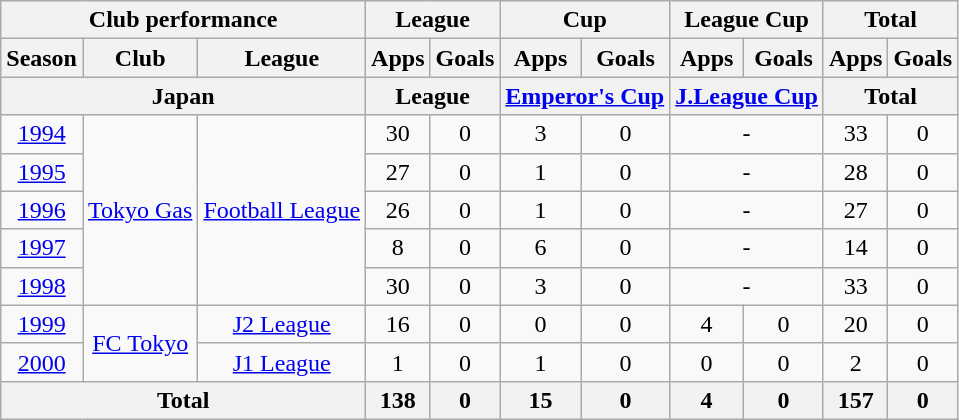<table class="wikitable" style="text-align:center;">
<tr>
<th colspan=3>Club performance</th>
<th colspan=2>League</th>
<th colspan=2>Cup</th>
<th colspan=2>League Cup</th>
<th colspan=2>Total</th>
</tr>
<tr>
<th>Season</th>
<th>Club</th>
<th>League</th>
<th>Apps</th>
<th>Goals</th>
<th>Apps</th>
<th>Goals</th>
<th>Apps</th>
<th>Goals</th>
<th>Apps</th>
<th>Goals</th>
</tr>
<tr>
<th colspan=3>Japan</th>
<th colspan=2>League</th>
<th colspan=2><a href='#'>Emperor's Cup</a></th>
<th colspan=2><a href='#'>J.League Cup</a></th>
<th colspan=2>Total</th>
</tr>
<tr>
<td><a href='#'>1994</a></td>
<td rowspan="5"><a href='#'>Tokyo Gas</a></td>
<td rowspan="5"><a href='#'>Football League</a></td>
<td>30</td>
<td>0</td>
<td>3</td>
<td>0</td>
<td colspan="2">-</td>
<td>33</td>
<td>0</td>
</tr>
<tr>
<td><a href='#'>1995</a></td>
<td>27</td>
<td>0</td>
<td>1</td>
<td>0</td>
<td colspan="2">-</td>
<td>28</td>
<td>0</td>
</tr>
<tr>
<td><a href='#'>1996</a></td>
<td>26</td>
<td>0</td>
<td>1</td>
<td>0</td>
<td colspan="2">-</td>
<td>27</td>
<td>0</td>
</tr>
<tr>
<td><a href='#'>1997</a></td>
<td>8</td>
<td>0</td>
<td>6</td>
<td>0</td>
<td colspan="2">-</td>
<td>14</td>
<td>0</td>
</tr>
<tr>
<td><a href='#'>1998</a></td>
<td>30</td>
<td>0</td>
<td>3</td>
<td>0</td>
<td colspan="2">-</td>
<td>33</td>
<td>0</td>
</tr>
<tr>
<td><a href='#'>1999</a></td>
<td rowspan="2"><a href='#'>FC Tokyo</a></td>
<td><a href='#'>J2 League</a></td>
<td>16</td>
<td>0</td>
<td>0</td>
<td>0</td>
<td>4</td>
<td>0</td>
<td>20</td>
<td>0</td>
</tr>
<tr>
<td><a href='#'>2000</a></td>
<td><a href='#'>J1 League</a></td>
<td>1</td>
<td>0</td>
<td>1</td>
<td>0</td>
<td>0</td>
<td>0</td>
<td>2</td>
<td>0</td>
</tr>
<tr>
<th colspan=3>Total</th>
<th>138</th>
<th>0</th>
<th>15</th>
<th>0</th>
<th>4</th>
<th>0</th>
<th>157</th>
<th>0</th>
</tr>
</table>
